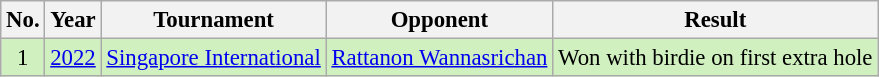<table class="wikitable" style="font-size:95%;">
<tr>
<th>No.</th>
<th>Year</th>
<th>Tournament</th>
<th>Opponent</th>
<th>Result</th>
</tr>
<tr style="background:#D0F0C0;">
<td align=center>1</td>
<td><a href='#'>2022</a></td>
<td><a href='#'>Singapore International</a></td>
<td> <a href='#'>Rattanon Wannasrichan</a></td>
<td>Won with birdie on first extra hole</td>
</tr>
</table>
